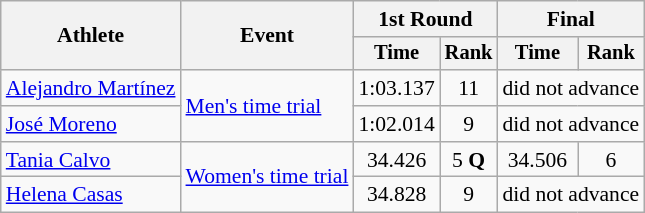<table class="wikitable" style="font-size:90%">
<tr>
<th rowspan=2>Athlete</th>
<th rowspan=2>Event</th>
<th colspan=2>1st Round</th>
<th colspan=2>Final</th>
</tr>
<tr style="font-size:95%">
<th>Time</th>
<th>Rank</th>
<th>Time</th>
<th>Rank</th>
</tr>
<tr align=center>
<td align=left><a href='#'>Alejandro Martínez</a></td>
<td align=left rowspan=2><a href='#'>Men's time trial</a></td>
<td>1:03.137</td>
<td>11</td>
<td colspan=2>did not advance</td>
</tr>
<tr align=center>
<td align=left><a href='#'>José Moreno</a></td>
<td>1:02.014</td>
<td>9</td>
<td colspan=2>did not advance</td>
</tr>
<tr align=center>
<td align=left><a href='#'>Tania Calvo</a></td>
<td align=left rowspan=2><a href='#'>Women's time trial</a></td>
<td>34.426</td>
<td>5 <strong>Q</strong></td>
<td>34.506</td>
<td>6</td>
</tr>
<tr align=center>
<td align=left><a href='#'>Helena Casas</a></td>
<td>34.828</td>
<td>9</td>
<td colspan=2>did not advance</td>
</tr>
</table>
